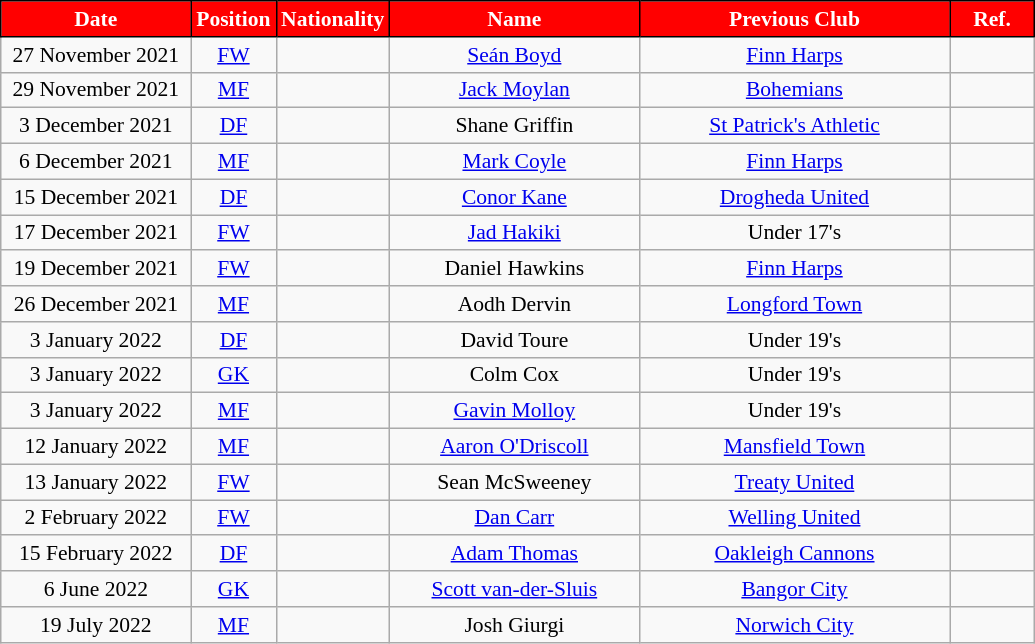<table class="wikitable"  style="text-align:center; font-size:90%; ">
<tr>
<th style="background:#FF0000;color:white;border:1px solid black; width:120px;">Date</th>
<th style="background:#FF0000;color:white;border:1px solid black; width:50px;">Position</th>
<th style="background:#FF0000;color:white;border:1px solid black; width:50px;">Nationality</th>
<th style="background:#FF0000;color:white;border:1px solid black; width:160px;">Name</th>
<th style="background:#FF0000;color:white;border:1px solid black; width:200px;">Previous Club</th>
<th style="background:#FF0000;color:white;border:1px solid black; width:50px;">Ref.</th>
</tr>
<tr>
<td>27 November 2021</td>
<td><a href='#'>FW</a></td>
<td></td>
<td><a href='#'>Seán Boyd</a></td>
<td> <a href='#'>Finn Harps</a></td>
<td></td>
</tr>
<tr>
<td>29 November 2021</td>
<td><a href='#'>MF</a></td>
<td></td>
<td><a href='#'>Jack Moylan</a></td>
<td> <a href='#'>Bohemians</a></td>
<td></td>
</tr>
<tr>
<td>3 December 2021</td>
<td><a href='#'>DF</a></td>
<td></td>
<td>Shane Griffin</td>
<td> <a href='#'>St Patrick's Athletic</a></td>
<td></td>
</tr>
<tr>
<td>6 December 2021</td>
<td><a href='#'>MF</a></td>
<td></td>
<td><a href='#'>Mark Coyle</a></td>
<td> <a href='#'>Finn Harps</a></td>
<td></td>
</tr>
<tr>
<td>15 December 2021</td>
<td><a href='#'>DF</a></td>
<td></td>
<td><a href='#'>Conor Kane</a></td>
<td> <a href='#'>Drogheda United</a></td>
<td></td>
</tr>
<tr>
<td>17 December 2021</td>
<td><a href='#'>FW</a></td>
<td></td>
<td><a href='#'>Jad Hakiki</a></td>
<td>Under 17's</td>
<td></td>
</tr>
<tr>
<td>19 December 2021</td>
<td><a href='#'>FW</a></td>
<td></td>
<td>Daniel Hawkins</td>
<td> <a href='#'>Finn Harps</a></td>
<td></td>
</tr>
<tr>
<td>26 December 2021</td>
<td><a href='#'>MF</a></td>
<td></td>
<td>Aodh Dervin</td>
<td> <a href='#'>Longford Town</a></td>
<td></td>
</tr>
<tr>
<td>3 January 2022</td>
<td><a href='#'>DF</a></td>
<td></td>
<td>David Toure</td>
<td>Under 19's</td>
<td></td>
</tr>
<tr>
<td>3 January 2022</td>
<td><a href='#'>GK</a></td>
<td></td>
<td>Colm Cox</td>
<td> Under 19's</td>
<td></td>
</tr>
<tr>
<td>3 January 2022</td>
<td><a href='#'>MF</a></td>
<td></td>
<td><a href='#'>Gavin Molloy</a></td>
<td> Under 19's</td>
<td></td>
</tr>
<tr>
<td>12 January 2022</td>
<td><a href='#'>MF</a></td>
<td></td>
<td><a href='#'>Aaron O'Driscoll</a></td>
<td> <a href='#'>Mansfield Town</a></td>
<td></td>
</tr>
<tr>
<td>13 January 2022</td>
<td><a href='#'>FW</a></td>
<td></td>
<td>Sean McSweeney</td>
<td> <a href='#'>Treaty United</a></td>
<td></td>
</tr>
<tr>
<td>2 February 2022</td>
<td><a href='#'>FW</a></td>
<td></td>
<td><a href='#'>Dan Carr</a></td>
<td> <a href='#'>Welling United</a></td>
<td></td>
</tr>
<tr>
<td>15 February 2022</td>
<td><a href='#'>DF</a></td>
<td></td>
<td><a href='#'>Adam Thomas</a></td>
<td> <a href='#'>Oakleigh Cannons</a></td>
<td></td>
</tr>
<tr>
<td>6 June 2022</td>
<td><a href='#'>GK</a></td>
<td></td>
<td><a href='#'>Scott van-der-Sluis</a></td>
<td> <a href='#'>Bangor City</a></td>
<td></td>
</tr>
<tr>
<td>19 July 2022</td>
<td><a href='#'>MF</a></td>
<td></td>
<td>Josh Giurgi</td>
<td> <a href='#'>Norwich City</a></td>
<td></td>
</tr>
</table>
